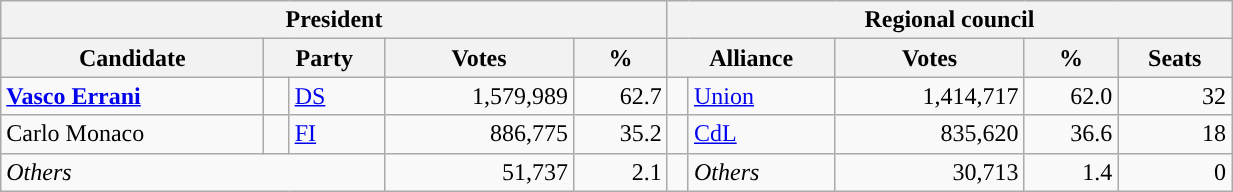<table class="wikitable" style="text-align:right; style="width=65%">
<tr>
<th colspan="5">President</th>
<th colspan="7">Regional council</th>
</tr>
<tr>
<th>Candidate</th>
<th colspan="2">Party</th>
<th>Votes</th>
<th>%</th>
<th colspan="2">Alliance</th>
<th>Votes</th>
<th>%</th>
<th>Seats</th>
</tr>
<tr>
<td style="text-align:left"><strong><a href='#'>Vasco Errani</a></strong></td>
<td></td>
<td style="text-align:left"><a href='#'>DS</a></td>
<td>1,579,989</td>
<td>62.7</td>
<td></td>
<td style="text-align:left"><a href='#'>Union</a></td>
<td>1,414,717</td>
<td>62.0</td>
<td>32</td>
</tr>
<tr>
<td style="text-align:left">Carlo Monaco</td>
<td></td>
<td style="text-align:left"><a href='#'>FI</a></td>
<td>886,775</td>
<td>35.2</td>
<td></td>
<td style="text-align:left"><a href='#'>CdL</a></td>
<td>835,620</td>
<td>36.6</td>
<td>18</td>
</tr>
<tr>
<td colspan="3" style="text-align:left"><em>Others</em></td>
<td>51,737</td>
<td>2.1</td>
<td></td>
<td style="text-align:left"><em>Others</em></td>
<td>30,713</td>
<td>1.4</td>
<td>0</td>
</tr>
</table>
